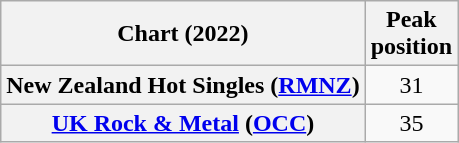<table class="wikitable sortable plainrowheaders" style="text-align:center">
<tr>
<th scope="col">Chart (2022)</th>
<th scope="col">Peak<br>position</th>
</tr>
<tr>
<th scope="row">New Zealand Hot Singles (<a href='#'>RMNZ</a>)</th>
<td>31</td>
</tr>
<tr>
<th scope="row"><a href='#'>UK Rock & Metal</a> (<a href='#'>OCC</a>)</th>
<td>35</td>
</tr>
</table>
